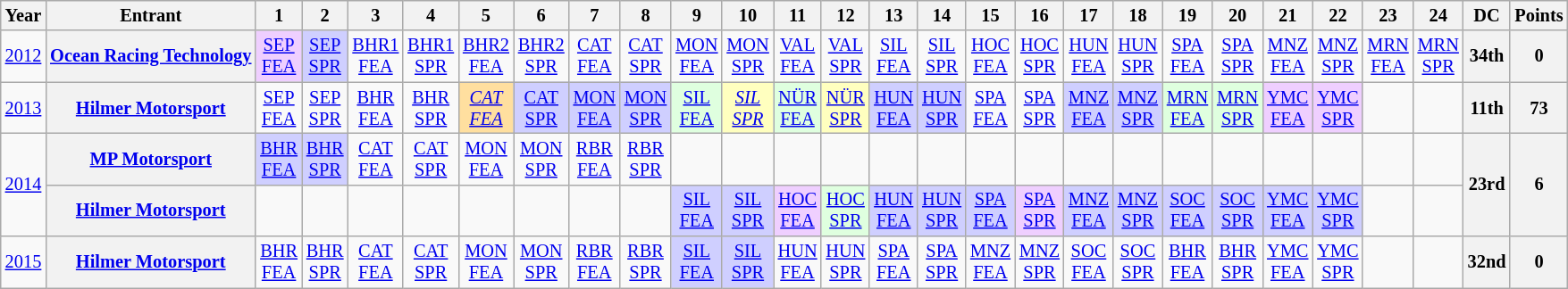<table class="wikitable" style="text-align:center; font-size:85%">
<tr>
<th>Year</th>
<th>Entrant</th>
<th>1</th>
<th>2</th>
<th>3</th>
<th>4</th>
<th>5</th>
<th>6</th>
<th>7</th>
<th>8</th>
<th>9</th>
<th>10</th>
<th>11</th>
<th>12</th>
<th>13</th>
<th>14</th>
<th>15</th>
<th>16</th>
<th>17</th>
<th>18</th>
<th>19</th>
<th>20</th>
<th>21</th>
<th>22</th>
<th>23</th>
<th>24</th>
<th>DC</th>
<th>Points</th>
</tr>
<tr>
<td><a href='#'>2012</a></td>
<th nowrap><a href='#'>Ocean Racing Technology</a></th>
<td style="background:#efcfff;"><a href='#'>SEP<br>FEA</a><br></td>
<td style="background:#cfcfff;"><a href='#'>SEP<br>SPR</a><br></td>
<td><a href='#'>BHR1<br>FEA</a></td>
<td><a href='#'>BHR1<br>SPR</a></td>
<td><a href='#'>BHR2<br>FEA</a></td>
<td><a href='#'>BHR2<br>SPR</a></td>
<td><a href='#'>CAT<br>FEA</a></td>
<td><a href='#'>CAT<br>SPR</a></td>
<td><a href='#'>MON<br>FEA</a></td>
<td><a href='#'>MON<br>SPR</a></td>
<td><a href='#'>VAL<br>FEA</a></td>
<td><a href='#'>VAL<br>SPR</a></td>
<td><a href='#'>SIL<br>FEA</a></td>
<td><a href='#'>SIL<br>SPR</a></td>
<td><a href='#'>HOC<br>FEA</a></td>
<td><a href='#'>HOC<br>SPR</a></td>
<td><a href='#'>HUN<br>FEA</a></td>
<td><a href='#'>HUN<br>SPR</a></td>
<td><a href='#'>SPA<br>FEA</a></td>
<td><a href='#'>SPA<br>SPR</a></td>
<td><a href='#'>MNZ<br>FEA</a></td>
<td><a href='#'>MNZ<br>SPR</a></td>
<td><a href='#'>MRN<br>FEA</a></td>
<td><a href='#'>MRN<br>SPR</a></td>
<th>34th</th>
<th>0</th>
</tr>
<tr>
<td><a href='#'>2013</a></td>
<th nowrap><a href='#'>Hilmer Motorsport</a></th>
<td><a href='#'>SEP<br>FEA</a></td>
<td><a href='#'>SEP<br>SPR</a></td>
<td><a href='#'>BHR<br>FEA</a></td>
<td><a href='#'>BHR<br>SPR</a></td>
<td style="background:#FFDF9F;"><em><a href='#'>CAT<br>FEA</a></em><br></td>
<td style="background:#CFCFFF;"><a href='#'>CAT<br>SPR</a><br></td>
<td style="background:#CFCFFF;"><a href='#'>MON<br>FEA</a><br></td>
<td style="background:#CFCFFF;"><a href='#'>MON<br>SPR</a><br></td>
<td style="background:#DFFFDF;"><a href='#'>SIL<br>FEA</a><br></td>
<td style="background:#FFFFBF;"><em><a href='#'>SIL<br>SPR</a></em><br></td>
<td style="background:#DFFFDF;"><a href='#'>NÜR<br>FEA</a><br></td>
<td style="background:#FFFFBF;"><a href='#'>NÜR<br>SPR</a><br></td>
<td style="background:#CFCFFF;"><a href='#'>HUN<br>FEA</a><br></td>
<td style="background:#CFCFFF;"><a href='#'>HUN<br>SPR</a><br></td>
<td><a href='#'>SPA<br>FEA</a></td>
<td><a href='#'>SPA<br>SPR</a></td>
<td style="background:#CFCFFF;"><a href='#'>MNZ<br>FEA</a><br></td>
<td style="background:#CFCFFF;"><a href='#'>MNZ<br>SPR</a><br></td>
<td style="background:#DFFFDF;"><a href='#'>MRN<br>FEA</a><br></td>
<td style="background:#DFFFDF;"><a href='#'>MRN<br>SPR</a><br></td>
<td style="background:#efcfff;"><a href='#'>YMC<br>FEA</a><br></td>
<td style="background:#efcfff;"><a href='#'>YMC<br>SPR</a><br></td>
<td></td>
<td></td>
<th>11th</th>
<th>73</th>
</tr>
<tr>
<td rowspan=2><a href='#'>2014</a></td>
<th nowrap><a href='#'>MP Motorsport</a></th>
<td style="background:#CFCFFF;"><a href='#'>BHR<br>FEA</a><br></td>
<td style="background:#CFCFFF;"><a href='#'>BHR<br>SPR</a><br></td>
<td><a href='#'>CAT<br>FEA</a></td>
<td><a href='#'>CAT<br>SPR</a></td>
<td><a href='#'>MON<br>FEA</a></td>
<td><a href='#'>MON<br>SPR</a></td>
<td><a href='#'>RBR<br>FEA</a></td>
<td><a href='#'>RBR<br>SPR</a></td>
<td></td>
<td></td>
<td></td>
<td></td>
<td></td>
<td></td>
<td></td>
<td></td>
<td></td>
<td></td>
<td></td>
<td></td>
<td></td>
<td></td>
<td></td>
<td></td>
<th rowspan=2>23rd</th>
<th rowspan=2>6</th>
</tr>
<tr>
<th nowrap><a href='#'>Hilmer Motorsport</a></th>
<td></td>
<td></td>
<td></td>
<td></td>
<td></td>
<td></td>
<td></td>
<td></td>
<td style="background:#CFCFFF;"><a href='#'>SIL<br>FEA</a><br></td>
<td style="background:#CFCFFF;"><a href='#'>SIL<br>SPR</a><br></td>
<td style="background:#EFCFFF;"><a href='#'>HOC<br>FEA</a><br></td>
<td style="background:#DFFFDF;"><a href='#'>HOC<br>SPR</a><br></td>
<td style="background:#CFCFFF;"><a href='#'>HUN<br>FEA</a><br></td>
<td style="background:#CFCFFF;"><a href='#'>HUN<br>SPR</a><br></td>
<td style="background:#CFCFFF;"><a href='#'>SPA<br>FEA</a><br></td>
<td style="background:#EFCFFF;"><a href='#'>SPA<br>SPR</a><br></td>
<td style="background:#CFCFFF;"><a href='#'>MNZ<br>FEA</a><br></td>
<td style="background:#CFCFFF;"><a href='#'>MNZ<br>SPR</a><br></td>
<td style="background:#CFCFFF;"><a href='#'>SOC<br>FEA</a><br></td>
<td style="background:#CFCFFF;"><a href='#'>SOC<br>SPR</a><br></td>
<td style="background:#CFCFFF;"><a href='#'>YMC<br>FEA</a><br></td>
<td style="background:#CFCFFF;"><a href='#'>YMC<br>SPR</a><br></td>
<td></td>
<td></td>
</tr>
<tr>
<td><a href='#'>2015</a></td>
<th nowrap><a href='#'>Hilmer Motorsport</a></th>
<td><a href='#'>BHR<br>FEA</a></td>
<td><a href='#'>BHR<br>SPR</a></td>
<td><a href='#'>CAT<br>FEA</a></td>
<td><a href='#'>CAT<br>SPR</a></td>
<td><a href='#'>MON<br>FEA</a></td>
<td><a href='#'>MON<br>SPR</a></td>
<td><a href='#'>RBR<br>FEA</a></td>
<td><a href='#'>RBR<br>SPR</a></td>
<td style="background:#CFCFFF;"><a href='#'>SIL<br>FEA</a><br></td>
<td style="background:#CFCFFF;"><a href='#'>SIL<br>SPR</a><br></td>
<td><a href='#'>HUN<br>FEA</a></td>
<td><a href='#'>HUN<br>SPR</a></td>
<td><a href='#'>SPA<br>FEA</a></td>
<td><a href='#'>SPA<br>SPR</a></td>
<td><a href='#'>MNZ<br>FEA</a></td>
<td><a href='#'>MNZ<br>SPR</a></td>
<td><a href='#'>SOC<br>FEA</a></td>
<td><a href='#'>SOC<br>SPR</a></td>
<td><a href='#'>BHR<br>FEA</a></td>
<td><a href='#'>BHR<br>SPR</a></td>
<td><a href='#'>YMC<br>FEA</a></td>
<td><a href='#'>YMC<br>SPR</a></td>
<td></td>
<td></td>
<th>32nd</th>
<th>0</th>
</tr>
</table>
